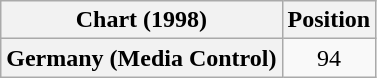<table class="wikitable plainrowheaders" style="text-align:center">
<tr>
<th scope="col">Chart (1998)</th>
<th scope="col">Position</th>
</tr>
<tr>
<th scope="row">Germany (Media Control)</th>
<td>94</td>
</tr>
</table>
